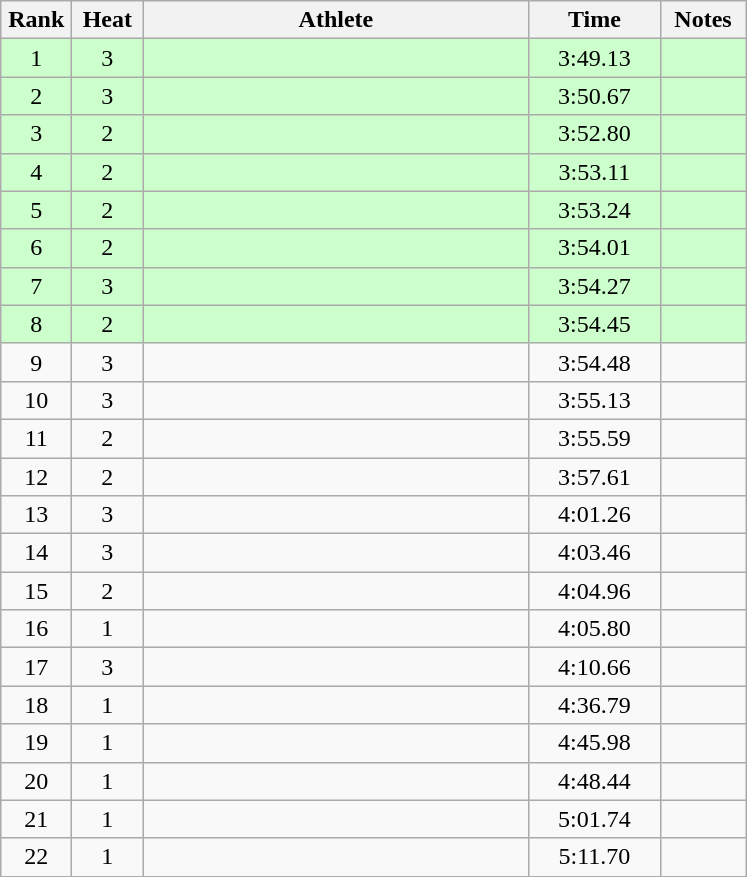<table class="wikitable" style="text-align:center">
<tr>
<th width=40>Rank</th>
<th width=40>Heat</th>
<th width=250>Athlete</th>
<th width=80>Time</th>
<th width=50>Notes</th>
</tr>
<tr bgcolor=#ccffcc>
<td>1</td>
<td>3</td>
<td align=left></td>
<td>3:49.13</td>
<td></td>
</tr>
<tr bgcolor=#ccffcc>
<td>2</td>
<td>3</td>
<td align=left></td>
<td>3:50.67</td>
<td></td>
</tr>
<tr bgcolor=#ccffcc>
<td>3</td>
<td>2</td>
<td align=left></td>
<td>3:52.80</td>
<td></td>
</tr>
<tr bgcolor=#ccffcc>
<td>4</td>
<td>2</td>
<td align=left></td>
<td>3:53.11</td>
<td></td>
</tr>
<tr bgcolor=#ccffcc>
<td>5</td>
<td>2</td>
<td align=left></td>
<td>3:53.24</td>
<td></td>
</tr>
<tr bgcolor=#ccffcc>
<td>6</td>
<td>2</td>
<td align=left></td>
<td>3:54.01</td>
<td></td>
</tr>
<tr bgcolor=#ccffcc>
<td>7</td>
<td>3</td>
<td align=left></td>
<td>3:54.27</td>
<td></td>
</tr>
<tr bgcolor=#ccffcc>
<td>8</td>
<td>2</td>
<td align=left></td>
<td>3:54.45</td>
<td></td>
</tr>
<tr>
<td>9</td>
<td>3</td>
<td align=left></td>
<td>3:54.48</td>
<td></td>
</tr>
<tr>
<td>10</td>
<td>3</td>
<td align=left></td>
<td>3:55.13</td>
<td></td>
</tr>
<tr>
<td>11</td>
<td>2</td>
<td align=left></td>
<td>3:55.59</td>
<td></td>
</tr>
<tr>
<td>12</td>
<td>2</td>
<td align=left></td>
<td>3:57.61</td>
<td></td>
</tr>
<tr>
<td>13</td>
<td>3</td>
<td align=left></td>
<td>4:01.26</td>
<td></td>
</tr>
<tr>
<td>14</td>
<td>3</td>
<td align=left></td>
<td>4:03.46</td>
<td></td>
</tr>
<tr>
<td>15</td>
<td>2</td>
<td align=left></td>
<td>4:04.96</td>
<td></td>
</tr>
<tr>
<td>16</td>
<td>1</td>
<td align=left></td>
<td>4:05.80</td>
<td></td>
</tr>
<tr>
<td>17</td>
<td>3</td>
<td align=left></td>
<td>4:10.66</td>
<td></td>
</tr>
<tr>
<td>18</td>
<td>1</td>
<td align=left></td>
<td>4:36.79</td>
<td></td>
</tr>
<tr>
<td>19</td>
<td>1</td>
<td align=left></td>
<td>4:45.98</td>
<td></td>
</tr>
<tr>
<td>20</td>
<td>1</td>
<td align=left></td>
<td>4:48.44</td>
<td></td>
</tr>
<tr>
<td>21</td>
<td>1</td>
<td align=left></td>
<td>5:01.74</td>
<td></td>
</tr>
<tr>
<td>22</td>
<td>1</td>
<td align=left></td>
<td>5:11.70</td>
<td></td>
</tr>
</table>
